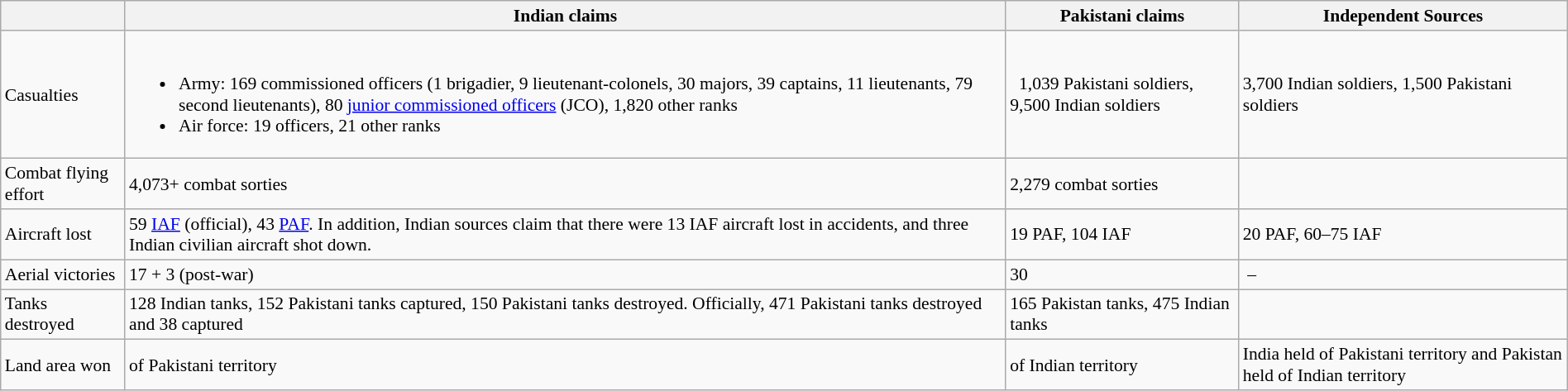<table class="wikitable" style="font-size: 0.90em; margin-right: 0;">
<tr>
<th></th>
<th>Indian claims</th>
<th>Pakistani claims</th>
<th>Independent Sources</th>
</tr>
<tr>
<td>Casualties</td>
<td> <br><ul><li>Army: 169 commissioned officers (1 brigadier, 9 lieutenant-colonels, 30 majors, 39 captains, 11 lieutenants, 79 second lieutenants), 80 <a href='#'>junior commissioned officers</a> (JCO), 1,820 other ranks</li><li>Air force: 19 officers, 21 other ranks</li></ul></td>
<td>  1,039 Pakistani soldiers, 9,500 Indian soldiers</td>
<td>3,700 Indian soldiers, 1,500 Pakistani soldiers</td>
</tr>
<tr>
<td>Combat flying effort</td>
<td>4,073+ combat sorties</td>
<td>2,279 combat sorties</td>
</tr>
<tr>
<td>Aircraft lost</td>
<td>59 <a href='#'>IAF</a> (official), 43 <a href='#'>PAF</a>. In addition, Indian sources claim that there were 13 IAF aircraft lost in accidents, and three Indian civilian aircraft shot down.</td>
<td>19 PAF, 104 IAF</td>
<td>20 PAF, 60–75 IAF</td>
</tr>
<tr>
<td>Aerial victories</td>
<td>17 + 3 (post-war)</td>
<td>30</td>
<td> –</td>
</tr>
<tr>
<td>Tanks destroyed</td>
<td>128 Indian tanks, 152 Pakistani tanks captured, 150 Pakistani tanks destroyed. Officially, 471 Pakistani tanks destroyed and 38 captured</td>
<td>165 Pakistan tanks, 475 Indian tanks</td>
</tr>
<tr>
<td>Land area won</td>
<td> of Pakistani territory </td>
<td> of Indian territory </td>
<td>India held  of Pakistani territory and Pakistan held  of Indian territory</td>
</tr>
</table>
